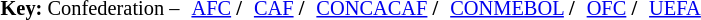<table style="font-size: 85%;">
<tr>
<td><strong>Key:</strong> Confederation –</td>
<td></td>
<td><a href='#'>AFC</a> <strong>/</strong></td>
<td></td>
<td><a href='#'>CAF</a> <strong>/</strong></td>
<td></td>
<td><a href='#'>CONCACAF</a> <strong>/</strong></td>
<td></td>
<td><a href='#'>CONMEBOL</a> <strong>/</strong></td>
<td></td>
<td><a href='#'>OFC</a> <strong>/</strong></td>
<td></td>
<td><a href='#'>UEFA</a></td>
</tr>
</table>
